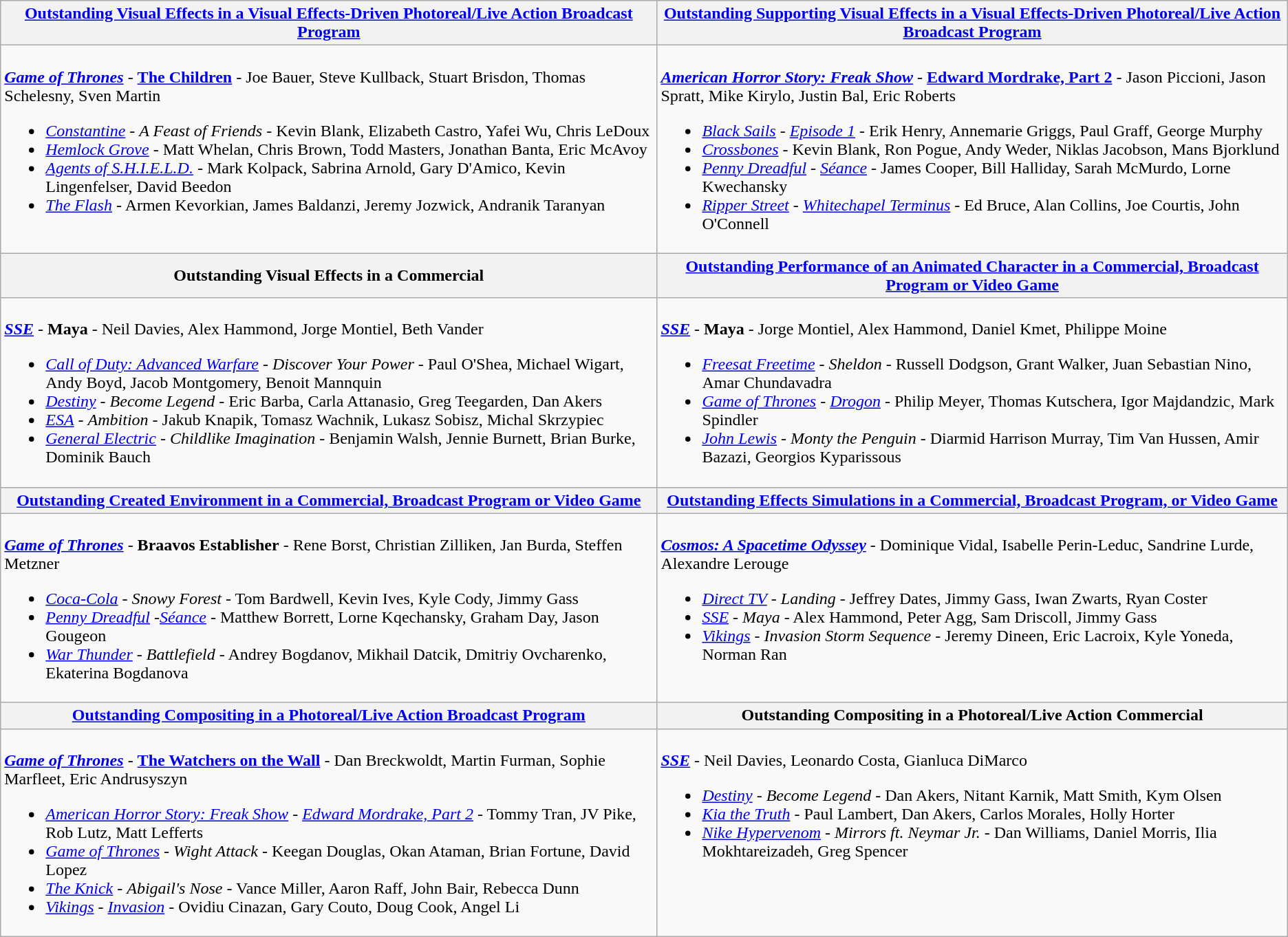<table class=wikitable style="width=100%">
<tr>
<th style="width=50%"><strong><a href='#'>Outstanding Visual Effects in a Visual Effects-Driven Photoreal/Live Action Broadcast Program</a></strong></th>
<th style="width=50%"><strong><a href='#'>Outstanding Supporting Visual Effects in a Visual Effects-Driven Photoreal/Live Action Broadcast Program</a></strong></th>
</tr>
<tr>
<td valign="top"><br><strong><em><a href='#'>Game of Thrones</a></em></strong> - <strong><a href='#'>The Children</a></strong> - Joe Bauer, Steve Kullback, Stuart Brisdon, Thomas Schelesny, Sven Martin<ul><li><em><a href='#'>Constantine</a></em> - <em>A Feast of Friends</em> - Kevin Blank, Elizabeth Castro, Yafei Wu, Chris LeDoux</li><li><em><a href='#'>Hemlock Grove</a></em> - Matt Whelan, Chris Brown, Todd Masters, Jonathan Banta, Eric McAvoy</li><li><em><a href='#'>Agents of S.H.I.E.L.D.</a></em> - Mark Kolpack, Sabrina Arnold, Gary D'Amico, Kevin Lingenfelser, David Beedon</li><li><em><a href='#'>The Flash</a></em> - Armen Kevorkian, James Baldanzi, Jeremy Jozwick, Andranik Taranyan</li></ul></td>
<td valign="top"><br><strong><em><a href='#'>American Horror Story: Freak Show</a></em></strong> - <strong><a href='#'>Edward Mordrake, Part 2</a></strong> - Jason Piccioni, Jason Spratt, Mike Kirylo, Justin Bal, Eric Roberts<ul><li><em><a href='#'>Black Sails</a></em> - <em><a href='#'>Episode 1</a></em> - Erik Henry, Annemarie Griggs, Paul Graff, George Murphy</li><li><em><a href='#'>Crossbones</a></em> - Kevin Blank, Ron Pogue, Andy Weder, Niklas Jacobson, Mans Bjorklund</li><li><em><a href='#'>Penny Dreadful</a></em> - <em><a href='#'>Séance</a></em> - James Cooper, Bill Halliday, Sarah McMurdo, Lorne Kwechansky</li><li><em><a href='#'>Ripper Street</a></em> - <em><a href='#'>Whitechapel Terminus</a></em> - Ed Bruce, Alan Collins, Joe Courtis, John O'Connell</li></ul></td>
</tr>
<tr>
<th style="width=50%"><strong>Outstanding Visual Effects in a Commercial</strong></th>
<th style="width=50%"><strong><a href='#'>Outstanding Performance of an Animated Character in a Commercial, Broadcast Program or Video Game</a></strong></th>
</tr>
<tr>
<td valign="top"><br><strong><em><a href='#'>SSE</a></em></strong> - <strong>Maya</strong> - Neil Davies, Alex Hammond, Jorge Montiel, Beth Vander<ul><li><em><a href='#'>Call of Duty: Advanced Warfare</a></em> - <em>Discover Your Power</em> - Paul O'Shea, Michael Wigart, Andy Boyd, Jacob Montgomery, Benoit Mannquin</li><li><em><a href='#'>Destiny</a></em> - <em>Become Legend</em> - Eric Barba, Carla Attanasio, Greg Teegarden, Dan Akers</li><li><em><a href='#'>ESA</a></em> - <em>Ambition</em> - Jakub Knapik, Tomasz Wachnik, Lukasz Sobisz, Michal Skrzypiec</li><li><em><a href='#'>General Electric</a></em> - <em>Childlike Imagination</em> - Benjamin Walsh, Jennie Burnett, Brian Burke, Dominik Bauch</li></ul></td>
<td valign="top"><br><strong><em><a href='#'>SSE</a></em></strong> - <strong>Maya</strong> - Jorge Montiel, Alex Hammond, Daniel Kmet, Philippe Moine<ul><li><em><a href='#'>Freesat Freetime</a></em> - <em>Sheldon</em> - Russell Dodgson, Grant Walker, Juan Sebastian Nino, Amar Chundavadra</li><li><em><a href='#'>Game of Thrones</a></em> - <em><a href='#'>Drogon</a></em> - Philip Meyer, Thomas Kutschera, Igor Majdandzic, Mark Spindler</li><li><em><a href='#'>John Lewis</a></em> - <em>Monty the Penguin</em> - Diarmid Harrison Murray, Tim Van Hussen, Amir Bazazi, Georgios Kyparissous</li></ul></td>
</tr>
<tr>
<th style="width=50%"><strong><a href='#'>Outstanding Created Environment in a Commercial, Broadcast Program or Video Game</a></strong></th>
<th style="width=50%"><strong><a href='#'>Outstanding Effects Simulations in a Commercial, Broadcast Program, or Video Game</a></strong></th>
</tr>
<tr>
<td valign="top"><br><strong><em><a href='#'>Game of Thrones</a></em></strong> - <strong>Braavos Establisher</strong> - Rene Borst, Christian Zilliken, Jan Burda, Steffen Metzner<ul><li><em><a href='#'>Coca-Cola</a></em> - <em>Snowy Forest</em> - Tom Bardwell, Kevin Ives, Kyle Cody, Jimmy Gass</li><li><em><a href='#'>Penny Dreadful</a></em> -<em><a href='#'>Séance</a></em>  - Matthew Borrett, Lorne Kqechansky, Graham Day, Jason Gougeon</li><li><em><a href='#'>War Thunder</a></em> - <em>Battlefield</em> - Andrey Bogdanov, Mikhail Datcik, Dmitriy Ovcharenko, Ekaterina Bogdanova</li></ul></td>
<td valign="top"><br><strong><em><a href='#'>Cosmos: A Spacetime Odyssey</a></em></strong> - Dominique Vidal, Isabelle Perin-Leduc, Sandrine Lurde, Alexandre Lerouge<ul><li><em><a href='#'>Direct TV</a></em> - <em>Landing</em> - Jeffrey Dates, Jimmy Gass, Iwan Zwarts, Ryan Coster</li><li><em><a href='#'>SSE</a></em> - <em>Maya</em> - Alex Hammond, Peter Agg, Sam Driscoll, Jimmy Gass</li><li><em><a href='#'>Vikings</a></em> - <em>Invasion Storm Sequence</em> - Jeremy Dineen, Eric Lacroix, Kyle Yoneda, Norman Ran</li></ul></td>
</tr>
<tr>
<th style="width=50%"><strong><a href='#'>Outstanding Compositing in a Photoreal/Live Action Broadcast Program</a></strong></th>
<th style="width=50%"><strong>Outstanding Compositing in a Photoreal/Live Action Commercial</strong></th>
</tr>
<tr>
<td valign="top"><br><strong><em><a href='#'>Game of Thrones</a></em></strong> - <strong><a href='#'>The Watchers on the Wall</a></strong> - Dan Breckwoldt, Martin Furman, Sophie Marfleet, Eric Andrusyszyn<ul><li><em><a href='#'>American Horror Story: Freak Show</a></em> - <em><a href='#'>Edward Mordrake, Part 2</a></em> - Tommy Tran, JV Pike, Rob Lutz, Matt Lefferts</li><li><em><a href='#'>Game of Thrones</a></em> - <em>Wight Attack</em> - Keegan Douglas, Okan Ataman, Brian Fortune, David Lopez</li><li><em><a href='#'>The Knick</a></em> - <em>Abigail's Nose</em> - Vance Miller, Aaron Raff, John Bair, Rebecca Dunn</li><li><em><a href='#'>Vikings</a></em> - <em><a href='#'>Invasion</a></em> - Ovidiu Cinazan, Gary Couto, Doug Cook, Angel Li</li></ul></td>
<td valign="top"><br><strong><em><a href='#'>SSE</a></em></strong> - Neil Davies, Leonardo Costa, Gianluca DiMarco<ul><li><em><a href='#'>Destiny</a></em> - <em>Become Legend</em> - Dan Akers, Nitant Karnik, Matt Smith, Kym Olsen</li><li><em><a href='#'>Kia the Truth</a></em> - Paul Lambert, Dan Akers, Carlos Morales, Holly Horter</li><li><em><a href='#'>Nike Hypervenom</a></em> - <em>Mirrors ft. Neymar Jr.</em> - Dan Williams, Daniel Morris, Ilia Mokhtareizadeh, Greg Spencer</li></ul></td>
</tr>
</table>
